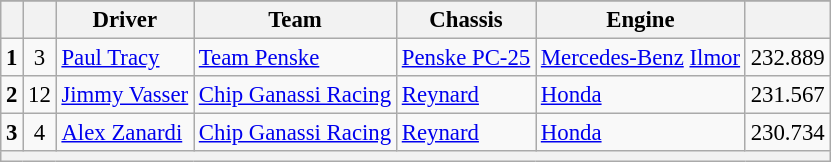<table class="wikitable" style="font-size:95%;">
<tr>
</tr>
<tr>
<th></th>
<th></th>
<th>Driver</th>
<th>Team</th>
<th>Chassis</th>
<th>Engine</th>
<th></th>
</tr>
<tr>
<td style="text-align:center;"><strong>1</strong></td>
<td style="text-align:center;">3</td>
<td> <a href='#'>Paul Tracy</a></td>
<td><a href='#'>Team Penske</a></td>
<td><a href='#'>Penske PC-25</a></td>
<td><a href='#'>Mercedes-Benz</a> <a href='#'>Ilmor</a></td>
<td>232.889</td>
</tr>
<tr>
<td style="text-align:center;"><strong>2</strong></td>
<td style="text-align:center;">12</td>
<td> <a href='#'>Jimmy Vasser</a></td>
<td><a href='#'>Chip Ganassi Racing</a></td>
<td><a href='#'>Reynard</a></td>
<td><a href='#'>Honda</a></td>
<td>231.567</td>
</tr>
<tr>
<td style="text-align:center;"><strong>3</strong></td>
<td style="text-align:center;">4</td>
<td> <a href='#'>Alex Zanardi</a> </td>
<td><a href='#'>Chip Ganassi Racing</a></td>
<td><a href='#'>Reynard</a></td>
<td><a href='#'>Honda</a></td>
<td>230.734</td>
</tr>
<tr>
<th colspan=7></th>
</tr>
</table>
